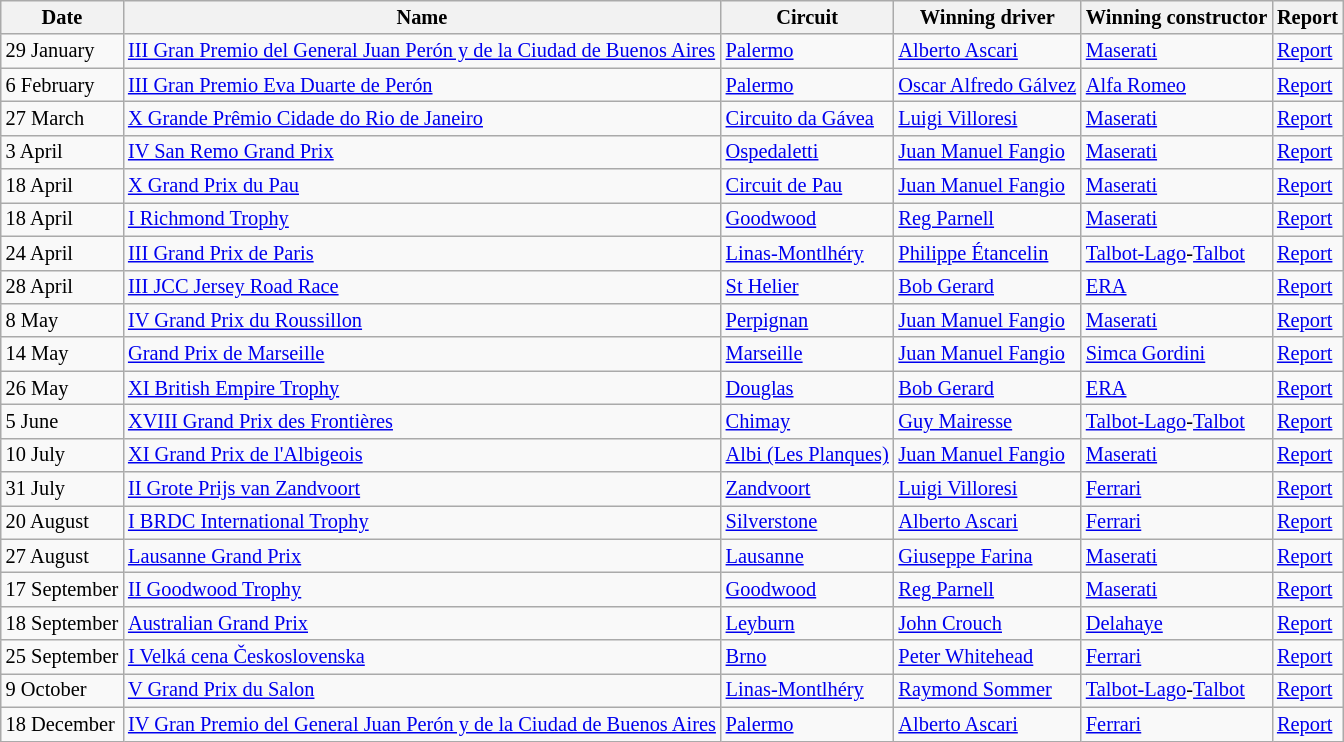<table class="wikitable" style="font-size:85%">
<tr>
<th>Date</th>
<th>Name</th>
<th>Circuit</th>
<th>Winning driver</th>
<th>Winning constructor</th>
<th>Report</th>
</tr>
<tr>
<td>29 January</td>
<td nowrap> <a href='#'>III Gran Premio del General Juan Perón y de la Ciudad de Buenos Aires</a></td>
<td><a href='#'>Palermo</a></td>
<td> <a href='#'>Alberto Ascari</a></td>
<td><a href='#'>Maserati</a></td>
<td><a href='#'>Report</a></td>
</tr>
<tr>
<td>6 February</td>
<td> <a href='#'>III Gran Premio Eva Duarte de Perón</a></td>
<td><a href='#'>Palermo</a></td>
<td> <a href='#'>Oscar Alfredo Gálvez</a></td>
<td><a href='#'>Alfa Romeo</a></td>
<td><a href='#'>Report</a></td>
</tr>
<tr>
<td>27 March</td>
<td> <a href='#'>X Grande Prêmio Cidade do Rio de Janeiro</a></td>
<td><a href='#'>Circuito da Gávea</a></td>
<td> <a href='#'>Luigi Villoresi</a></td>
<td><a href='#'>Maserati</a></td>
<td><a href='#'>Report</a></td>
</tr>
<tr>
<td>3 April</td>
<td> <a href='#'>IV San Remo Grand Prix</a></td>
<td><a href='#'>Ospedaletti</a></td>
<td> <a href='#'>Juan Manuel Fangio</a></td>
<td><a href='#'>Maserati</a></td>
<td><a href='#'>Report</a></td>
</tr>
<tr>
<td>18 April</td>
<td> <a href='#'>X Grand Prix du Pau</a></td>
<td><a href='#'>Circuit de Pau</a></td>
<td> <a href='#'>Juan Manuel Fangio</a></td>
<td><a href='#'>Maserati</a></td>
<td><a href='#'>Report</a></td>
</tr>
<tr>
<td>18 April</td>
<td> <a href='#'>I Richmond Trophy</a></td>
<td><a href='#'>Goodwood</a></td>
<td> <a href='#'>Reg Parnell</a></td>
<td><a href='#'>Maserati</a></td>
<td><a href='#'>Report</a></td>
</tr>
<tr>
<td>24 April</td>
<td> <a href='#'>III Grand Prix de Paris</a></td>
<td><a href='#'>Linas-Montlhéry</a></td>
<td> <a href='#'>Philippe Étancelin</a></td>
<td><a href='#'>Talbot-Lago</a>-<a href='#'>Talbot</a></td>
<td><a href='#'>Report</a></td>
</tr>
<tr>
<td>28 April</td>
<td> <a href='#'>III JCC Jersey Road Race</a></td>
<td><a href='#'>St Helier</a></td>
<td> <a href='#'>Bob Gerard</a></td>
<td><a href='#'>ERA</a></td>
<td><a href='#'>Report</a></td>
</tr>
<tr>
<td>8 May</td>
<td> <a href='#'>IV Grand Prix du Roussillon</a></td>
<td><a href='#'>Perpignan</a></td>
<td nowrap> <a href='#'>Juan Manuel Fangio</a></td>
<td><a href='#'>Maserati</a></td>
<td><a href='#'>Report</a></td>
</tr>
<tr>
<td>14 May</td>
<td> <a href='#'>Grand Prix de Marseille</a></td>
<td><a href='#'>Marseille</a></td>
<td> <a href='#'>Juan Manuel Fangio</a></td>
<td><a href='#'>Simca Gordini</a></td>
<td><a href='#'>Report</a></td>
</tr>
<tr>
<td>26 May</td>
<td> <a href='#'>XI British Empire Trophy</a></td>
<td><a href='#'>Douglas</a></td>
<td> <a href='#'>Bob Gerard</a></td>
<td><a href='#'>ERA</a></td>
<td><a href='#'>Report</a></td>
</tr>
<tr>
<td>5 June</td>
<td> <a href='#'>XVIII Grand Prix des Frontières</a></td>
<td><a href='#'>Chimay</a></td>
<td> <a href='#'>Guy Mairesse</a></td>
<td><a href='#'>Talbot-Lago</a>-<a href='#'>Talbot</a></td>
<td><a href='#'>Report</a></td>
</tr>
<tr>
<td>10 July</td>
<td> <a href='#'>XI Grand Prix de l'Albigeois</a></td>
<td><a href='#'>Albi (Les Planques)</a></td>
<td> <a href='#'>Juan Manuel Fangio</a></td>
<td><a href='#'>Maserati</a></td>
<td><a href='#'>Report</a></td>
</tr>
<tr>
<td>31 July</td>
<td> <a href='#'>II Grote Prijs van Zandvoort</a></td>
<td><a href='#'>Zandvoort</a></td>
<td> <a href='#'>Luigi Villoresi</a></td>
<td><a href='#'>Ferrari</a></td>
<td><a href='#'>Report</a></td>
</tr>
<tr>
<td>20 August</td>
<td> <a href='#'>I BRDC International Trophy</a></td>
<td><a href='#'>Silverstone</a></td>
<td> <a href='#'>Alberto Ascari</a></td>
<td><a href='#'>Ferrari</a></td>
<td><a href='#'>Report</a></td>
</tr>
<tr>
<td>27 August</td>
<td> <a href='#'>Lausanne Grand Prix</a></td>
<td><a href='#'>Lausanne</a></td>
<td> <a href='#'>Giuseppe Farina</a></td>
<td><a href='#'>Maserati</a></td>
<td><a href='#'>Report</a></td>
</tr>
<tr>
<td>17 September</td>
<td> <a href='#'>II Goodwood Trophy</a></td>
<td><a href='#'>Goodwood</a></td>
<td> <a href='#'>Reg Parnell</a></td>
<td><a href='#'>Maserati</a></td>
<td><a href='#'>Report</a></td>
</tr>
<tr>
<td>18 September</td>
<td> <a href='#'>Australian Grand Prix</a></td>
<td><a href='#'>Leyburn</a></td>
<td> <a href='#'>John Crouch</a></td>
<td><a href='#'>Delahaye</a></td>
<td><a href='#'>Report</a></td>
</tr>
<tr>
<td nowrap>25 September</td>
<td> <a href='#'>I Velká cena Československa</a></td>
<td><a href='#'>Brno</a></td>
<td> <a href='#'>Peter Whitehead</a></td>
<td><a href='#'>Ferrari</a></td>
<td><a href='#'>Report</a></td>
</tr>
<tr>
<td>9 October</td>
<td> <a href='#'>V Grand Prix du Salon</a></td>
<td><a href='#'>Linas-Montlhéry</a></td>
<td> <a href='#'>Raymond Sommer</a></td>
<td><a href='#'>Talbot-Lago</a>-<a href='#'>Talbot</a></td>
<td><a href='#'>Report</a></td>
</tr>
<tr>
<td>18 December</td>
<td> <a href='#'>IV Gran Premio del General Juan Perón y de la Ciudad de Buenos Aires</a></td>
<td><a href='#'>Palermo</a></td>
<td> <a href='#'>Alberto Ascari</a></td>
<td><a href='#'>Ferrari</a></td>
<td><a href='#'>Report</a></td>
</tr>
</table>
